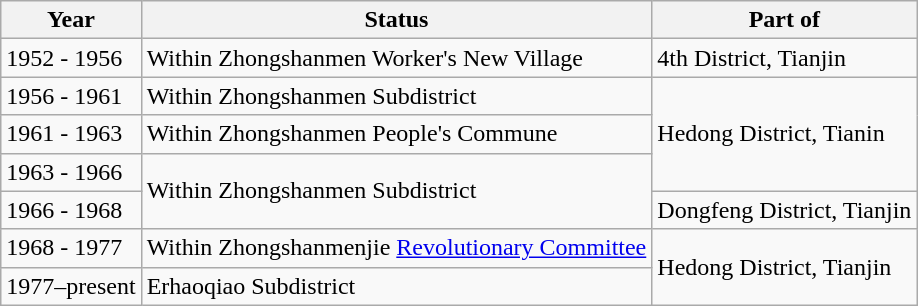<table class="wikitable">
<tr>
<th>Year</th>
<th>Status</th>
<th>Part of</th>
</tr>
<tr>
<td>1952 - 1956</td>
<td>Within Zhongshanmen Worker's New Village</td>
<td>4th District, Tianjin</td>
</tr>
<tr>
<td>1956 - 1961</td>
<td>Within Zhongshanmen Subdistrict</td>
<td rowspan="3">Hedong District, Tianin</td>
</tr>
<tr>
<td>1961 - 1963</td>
<td>Within Zhongshanmen People's Commune</td>
</tr>
<tr>
<td>1963 - 1966</td>
<td rowspan="2">Within Zhongshanmen Subdistrict</td>
</tr>
<tr>
<td>1966 - 1968</td>
<td>Dongfeng District, Tianjin</td>
</tr>
<tr>
<td>1968 - 1977</td>
<td>Within Zhongshanmenjie <a href='#'>Revolutionary Committee</a></td>
<td rowspan="2">Hedong District, Tianjin</td>
</tr>
<tr>
<td>1977–present</td>
<td>Erhaoqiao Subdistrict</td>
</tr>
</table>
